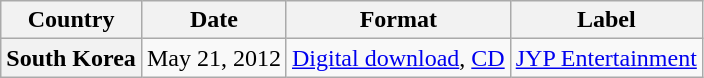<table class="wikitable plainrowheaders">
<tr>
<th scope="col">Country</th>
<th>Date</th>
<th>Format</th>
<th>Label</th>
</tr>
<tr>
<th scope="row">South Korea</th>
<td>May 21, 2012</td>
<td><a href='#'>Digital download</a>, <a href='#'>CD</a></td>
<td><a href='#'>JYP Entertainment</a></td>
</tr>
</table>
